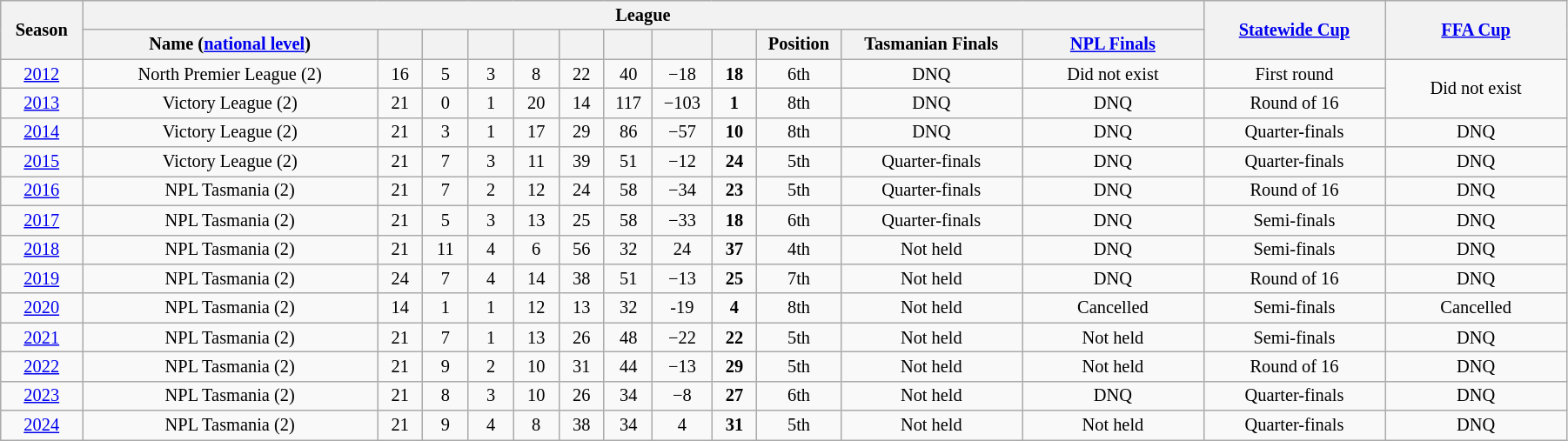<table class="wikitable" style="text-align:center; font-size:85%;width:95%; text-align:center">
<tr>
<th rowspan=2 width=3%>Season</th>
<th rowspan=1 colspan=12 width=28%>League</th>
<th rowspan=2 width=8%><a href='#'>Statewide Cup</a></th>
<th rowspan=2 width=8%><a href='#'>FFA Cup</a></th>
</tr>
<tr>
<th width=13%>Name (<a href='#'>national level</a>)</th>
<th width=2%></th>
<th width=2%></th>
<th width=2%></th>
<th width=2%></th>
<th width=2%></th>
<th width=2%></th>
<th width=2%></th>
<th width=2%></th>
<th width=2%>Position</th>
<th width=8%>Tasmanian Finals</th>
<th width=8%><a href='#'>NPL Finals</a></th>
</tr>
<tr>
<td><a href='#'>2012</a></td>
<td>North Premier League (2)</td>
<td>16</td>
<td>5</td>
<td>3</td>
<td>8</td>
<td>22</td>
<td>40</td>
<td>−18</td>
<td><strong>18</strong></td>
<td>6th</td>
<td>DNQ</td>
<td>Did not exist</td>
<td>First round</td>
<td rowspan=2>Did not exist</td>
</tr>
<tr>
<td><a href='#'>2013</a></td>
<td>Victory League (2)</td>
<td>21</td>
<td>0</td>
<td>1</td>
<td>20</td>
<td>14</td>
<td>117</td>
<td>−103</td>
<td><strong>1</strong></td>
<td>8th</td>
<td>DNQ</td>
<td>DNQ</td>
<td>Round of 16</td>
</tr>
<tr>
<td><a href='#'>2014</a></td>
<td>Victory League (2)</td>
<td>21</td>
<td>3</td>
<td>1</td>
<td>17</td>
<td>29</td>
<td>86</td>
<td>−57</td>
<td><strong>10</strong></td>
<td>8th</td>
<td>DNQ</td>
<td>DNQ</td>
<td>Quarter-finals</td>
<td>DNQ</td>
</tr>
<tr>
<td><a href='#'>2015</a></td>
<td>Victory League (2)</td>
<td>21</td>
<td>7</td>
<td>3</td>
<td>11</td>
<td>39</td>
<td>51</td>
<td>−12</td>
<td><strong>24</strong></td>
<td>5th</td>
<td>Quarter-finals</td>
<td>DNQ</td>
<td>Quarter-finals</td>
<td>DNQ</td>
</tr>
<tr>
<td><a href='#'>2016</a></td>
<td>NPL Tasmania (2)</td>
<td>21</td>
<td>7</td>
<td>2</td>
<td>12</td>
<td>24</td>
<td>58</td>
<td>−34</td>
<td><strong>23</strong></td>
<td>5th</td>
<td>Quarter-finals</td>
<td>DNQ</td>
<td>Round of 16</td>
<td>DNQ</td>
</tr>
<tr>
<td><a href='#'>2017</a></td>
<td>NPL Tasmania (2)</td>
<td>21</td>
<td>5</td>
<td>3</td>
<td>13</td>
<td>25</td>
<td>58</td>
<td>−33</td>
<td><strong>18</strong></td>
<td>6th</td>
<td>Quarter-finals</td>
<td>DNQ</td>
<td>Semi-finals</td>
<td>DNQ</td>
</tr>
<tr>
<td><a href='#'>2018</a></td>
<td>NPL Tasmania (2)</td>
<td>21</td>
<td>11</td>
<td>4</td>
<td>6</td>
<td>56</td>
<td>32</td>
<td>24</td>
<td><strong>37</strong></td>
<td>4th</td>
<td>Not held</td>
<td>DNQ</td>
<td>Semi-finals</td>
<td>DNQ</td>
</tr>
<tr>
<td><a href='#'>2019</a></td>
<td>NPL Tasmania (2)</td>
<td>24</td>
<td>7</td>
<td>4</td>
<td>14</td>
<td>38</td>
<td>51</td>
<td>−13</td>
<td><strong>25</strong></td>
<td>7th</td>
<td>Not held</td>
<td>DNQ</td>
<td>Round of 16</td>
<td>DNQ</td>
</tr>
<tr>
<td><a href='#'>2020</a></td>
<td>NPL Tasmania (2)</td>
<td>14</td>
<td>1</td>
<td>1</td>
<td>12</td>
<td>13</td>
<td>32</td>
<td>-19</td>
<td><strong>4</strong></td>
<td>8th</td>
<td>Not held</td>
<td>Cancelled</td>
<td>Semi-finals</td>
<td>Cancelled</td>
</tr>
<tr>
<td><a href='#'>2021</a></td>
<td>NPL Tasmania (2)</td>
<td>21</td>
<td>7</td>
<td>1</td>
<td>13</td>
<td>26</td>
<td>48</td>
<td>−22</td>
<td><strong>22</strong></td>
<td>5th</td>
<td>Not held</td>
<td>Not held</td>
<td>Semi-finals</td>
<td>DNQ</td>
</tr>
<tr>
<td><a href='#'>2022</a></td>
<td>NPL Tasmania (2)</td>
<td>21</td>
<td>9</td>
<td>2</td>
<td>10</td>
<td>31</td>
<td>44</td>
<td>−13</td>
<td><strong>29</strong></td>
<td>5th</td>
<td>Not held</td>
<td>Not held</td>
<td>Round of 16</td>
<td>DNQ</td>
</tr>
<tr>
<td><a href='#'>2023</a></td>
<td>NPL Tasmania (2)</td>
<td>21</td>
<td>8</td>
<td>3</td>
<td>10</td>
<td>26</td>
<td>34</td>
<td>−8</td>
<td><strong>27</strong></td>
<td>6th</td>
<td>Not held</td>
<td>DNQ</td>
<td>Quarter-finals</td>
<td>DNQ</td>
</tr>
<tr>
<td><a href='#'>2024</a></td>
<td>NPL Tasmania (2)</td>
<td>21</td>
<td>9</td>
<td>4</td>
<td>8</td>
<td>38</td>
<td>34</td>
<td>4</td>
<td><strong>31</strong></td>
<td>5th</td>
<td>Not held</td>
<td>Not held</td>
<td>Quarter-finals</td>
<td>DNQ</td>
</tr>
</table>
